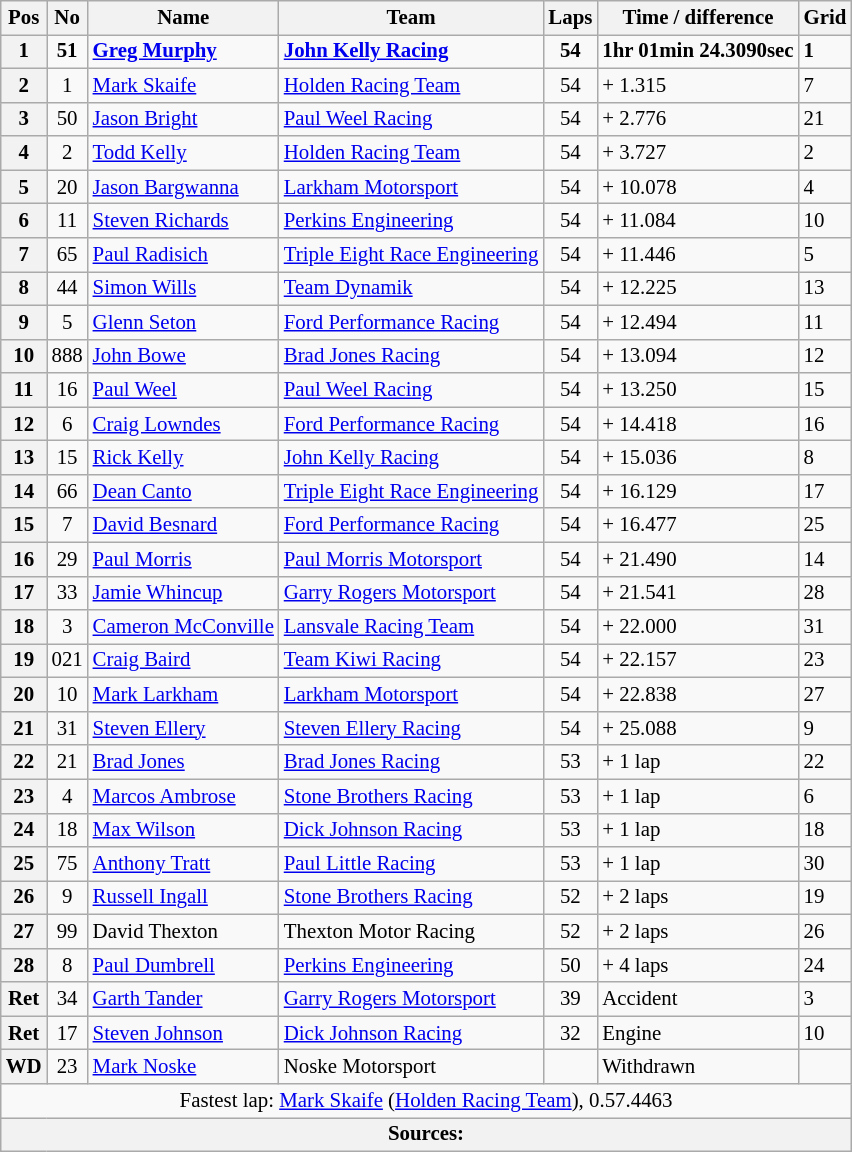<table class="wikitable" style="font-size: 87%;">
<tr>
<th>Pos</th>
<th>No</th>
<th>Name</th>
<th>Team</th>
<th>Laps</th>
<th>Time / difference</th>
<th>Grid</th>
</tr>
<tr>
<th>1</th>
<td align="center"><strong>51</strong></td>
<td><strong> <a href='#'>Greg Murphy</a></strong></td>
<td><strong><a href='#'>John Kelly Racing</a></strong></td>
<td align="center"><strong>54</strong></td>
<td><strong>1hr 01min 24.3090sec</strong></td>
<td><strong>1</strong></td>
</tr>
<tr>
<th>2</th>
<td align="center">1</td>
<td> <a href='#'>Mark Skaife</a></td>
<td><a href='#'>Holden Racing Team</a></td>
<td align="center">54</td>
<td>+ 1.315</td>
<td>7</td>
</tr>
<tr>
<th>3</th>
<td align="center">50</td>
<td> <a href='#'>Jason Bright</a></td>
<td><a href='#'>Paul Weel Racing</a></td>
<td align="center">54</td>
<td>+ 2.776</td>
<td>21</td>
</tr>
<tr>
<th>4</th>
<td align="center">2</td>
<td> <a href='#'>Todd Kelly</a></td>
<td><a href='#'>Holden Racing Team</a></td>
<td align="center">54</td>
<td>+ 3.727</td>
<td>2</td>
</tr>
<tr>
<th>5</th>
<td align="center">20</td>
<td> <a href='#'>Jason Bargwanna</a></td>
<td><a href='#'>Larkham Motorsport</a></td>
<td align="center">54</td>
<td>+ 10.078</td>
<td>4</td>
</tr>
<tr>
<th>6</th>
<td align="center">11</td>
<td> <a href='#'>Steven Richards</a></td>
<td><a href='#'>Perkins Engineering</a></td>
<td align="center">54</td>
<td>+ 11.084</td>
<td>10</td>
</tr>
<tr>
<th>7</th>
<td align="center">65</td>
<td> <a href='#'>Paul Radisich</a></td>
<td><a href='#'>Triple Eight Race Engineering</a></td>
<td align="center">54</td>
<td>+ 11.446</td>
<td>5</td>
</tr>
<tr>
<th>8</th>
<td align="center">44</td>
<td> <a href='#'>Simon Wills</a></td>
<td><a href='#'>Team Dynamik</a></td>
<td align="center">54</td>
<td>+ 12.225</td>
<td>13</td>
</tr>
<tr>
<th>9</th>
<td align="center">5</td>
<td> <a href='#'>Glenn Seton</a></td>
<td><a href='#'>Ford Performance Racing</a></td>
<td align="center">54</td>
<td>+ 12.494</td>
<td>11</td>
</tr>
<tr>
<th>10</th>
<td align="center">888</td>
<td> <a href='#'>John Bowe</a></td>
<td><a href='#'>Brad Jones Racing</a></td>
<td align="center">54</td>
<td>+ 13.094</td>
<td>12</td>
</tr>
<tr>
<th>11</th>
<td align="center">16</td>
<td> <a href='#'>Paul Weel</a></td>
<td><a href='#'>Paul Weel Racing</a></td>
<td align="center">54</td>
<td>+ 13.250</td>
<td>15</td>
</tr>
<tr>
<th>12</th>
<td align="center">6</td>
<td> <a href='#'>Craig Lowndes</a></td>
<td><a href='#'>Ford Performance Racing</a></td>
<td align="center">54</td>
<td>+ 14.418</td>
<td>16</td>
</tr>
<tr>
<th>13</th>
<td align="center">15</td>
<td> <a href='#'>Rick Kelly</a></td>
<td><a href='#'>John Kelly Racing</a></td>
<td align="center">54</td>
<td>+ 15.036</td>
<td>8</td>
</tr>
<tr>
<th>14</th>
<td align="center">66</td>
<td> <a href='#'>Dean Canto</a></td>
<td><a href='#'>Triple Eight Race Engineering</a></td>
<td align="center">54</td>
<td>+ 16.129</td>
<td>17</td>
</tr>
<tr>
<th>15</th>
<td align="center">7</td>
<td> <a href='#'>David Besnard</a></td>
<td><a href='#'>Ford Performance Racing</a></td>
<td align="center">54</td>
<td>+ 16.477</td>
<td>25</td>
</tr>
<tr>
<th>16</th>
<td align="center">29</td>
<td> <a href='#'>Paul Morris</a></td>
<td><a href='#'>Paul Morris Motorsport</a></td>
<td align="center">54</td>
<td>+ 21.490</td>
<td>14</td>
</tr>
<tr>
<th>17</th>
<td align="center">33</td>
<td> <a href='#'>Jamie Whincup</a></td>
<td><a href='#'>Garry Rogers Motorsport</a></td>
<td align="center">54</td>
<td>+ 21.541</td>
<td>28</td>
</tr>
<tr>
<th>18</th>
<td align="center">3</td>
<td> <a href='#'>Cameron McConville</a></td>
<td><a href='#'>Lansvale Racing Team</a></td>
<td align="center">54</td>
<td>+ 22.000</td>
<td>31</td>
</tr>
<tr>
<th>19</th>
<td align="center">021</td>
<td> <a href='#'>Craig Baird</a></td>
<td><a href='#'>Team Kiwi Racing</a></td>
<td align="center">54</td>
<td>+ 22.157</td>
<td>23</td>
</tr>
<tr>
<th>20</th>
<td align="center">10</td>
<td> <a href='#'>Mark Larkham</a></td>
<td><a href='#'>Larkham Motorsport</a></td>
<td align="center">54</td>
<td>+ 22.838</td>
<td>27</td>
</tr>
<tr>
<th>21</th>
<td align="center">31</td>
<td> <a href='#'>Steven Ellery</a></td>
<td><a href='#'>Steven Ellery Racing</a></td>
<td align="center">54</td>
<td>+ 25.088</td>
<td>9</td>
</tr>
<tr>
<th>22</th>
<td align="center">21</td>
<td> <a href='#'>Brad Jones</a></td>
<td><a href='#'>Brad Jones Racing</a></td>
<td align="center">53</td>
<td>+ 1 lap</td>
<td>22</td>
</tr>
<tr>
<th>23</th>
<td align="center">4</td>
<td> <a href='#'>Marcos Ambrose</a></td>
<td><a href='#'>Stone Brothers Racing</a></td>
<td align="center">53</td>
<td>+ 1 lap</td>
<td>6</td>
</tr>
<tr>
<th>24</th>
<td align="center">18</td>
<td> <a href='#'>Max Wilson</a></td>
<td><a href='#'>Dick Johnson Racing</a></td>
<td align="center">53</td>
<td>+ 1 lap</td>
<td>18</td>
</tr>
<tr>
<th>25</th>
<td align="center">75</td>
<td> <a href='#'>Anthony Tratt</a></td>
<td><a href='#'>Paul Little Racing</a></td>
<td align="center">53</td>
<td>+ 1 lap</td>
<td>30</td>
</tr>
<tr>
<th>26</th>
<td align="center">9</td>
<td> <a href='#'>Russell Ingall</a></td>
<td><a href='#'>Stone Brothers Racing</a></td>
<td align="center">52</td>
<td>+ 2 laps</td>
<td>19</td>
</tr>
<tr>
<th>27</th>
<td align="center">99</td>
<td> David Thexton</td>
<td>Thexton Motor Racing</td>
<td align="center">52</td>
<td>+ 2 laps</td>
<td>26</td>
</tr>
<tr>
<th>28</th>
<td align="center">8</td>
<td> <a href='#'>Paul Dumbrell</a></td>
<td><a href='#'>Perkins Engineering</a></td>
<td align="center">50</td>
<td>+ 4 laps</td>
<td>24</td>
</tr>
<tr>
<th>Ret</th>
<td align="center">34</td>
<td> <a href='#'>Garth Tander</a></td>
<td><a href='#'>Garry Rogers Motorsport</a></td>
<td align="center">39</td>
<td>Accident</td>
<td>3</td>
</tr>
<tr>
<th>Ret</th>
<td align="center">17</td>
<td> <a href='#'>Steven Johnson</a></td>
<td><a href='#'>Dick Johnson Racing</a></td>
<td align="center">32</td>
<td>Engine</td>
<td>10</td>
</tr>
<tr>
<th>WD</th>
<td align="center">23</td>
<td> <a href='#'>Mark Noske</a></td>
<td>Noske Motorsport</td>
<td align="center"></td>
<td>Withdrawn</td>
<td></td>
</tr>
<tr>
<td colspan="7" align="center">Fastest lap: <a href='#'>Mark Skaife</a> (<a href='#'>Holden Racing Team</a>), 0.57.4463</td>
</tr>
<tr>
<th colspan="7">Sources: </th>
</tr>
</table>
